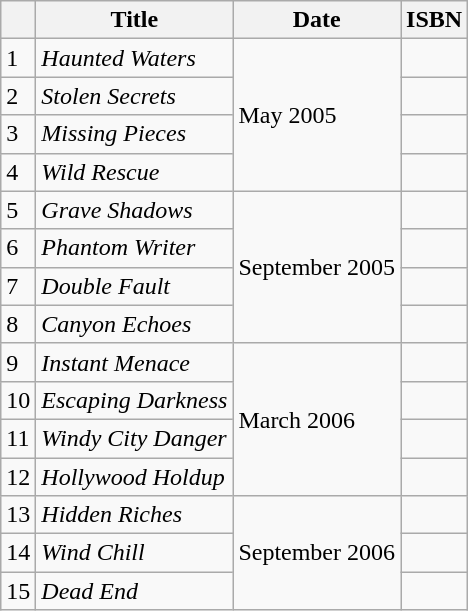<table class="wikitable">
<tr>
<th></th>
<th>Title</th>
<th>Date</th>
<th>ISBN</th>
</tr>
<tr>
<td>1</td>
<td><em>Haunted Waters</em></td>
<td rowspan="4">May 2005</td>
<td></td>
</tr>
<tr>
<td>2</td>
<td><em>Stolen Secrets</em></td>
<td></td>
</tr>
<tr>
<td>3</td>
<td><em>Missing Pieces</em></td>
<td></td>
</tr>
<tr>
<td>4</td>
<td><em>Wild Rescue</em></td>
<td></td>
</tr>
<tr>
<td>5</td>
<td><em>Grave Shadows</em></td>
<td rowspan="4">September 2005</td>
<td></td>
</tr>
<tr>
<td>6</td>
<td><em>Phantom Writer</em></td>
<td></td>
</tr>
<tr>
<td>7</td>
<td><em>Double Fault</em></td>
<td></td>
</tr>
<tr>
<td>8</td>
<td><em>Canyon Echoes</em></td>
<td></td>
</tr>
<tr>
<td>9</td>
<td><em>Instant Menace</em></td>
<td rowspan="4">March 2006</td>
<td></td>
</tr>
<tr>
<td>10</td>
<td><em>Escaping Darkness</em></td>
<td></td>
</tr>
<tr>
<td>11</td>
<td><em>Windy City Danger</em></td>
<td></td>
</tr>
<tr>
<td>12</td>
<td><em>Hollywood Holdup</em></td>
<td></td>
</tr>
<tr>
<td>13</td>
<td><em>Hidden Riches</em></td>
<td rowspan="3">September 2006</td>
<td></td>
</tr>
<tr>
<td>14</td>
<td><em>Wind Chill</em></td>
<td></td>
</tr>
<tr>
<td>15</td>
<td><em>Dead End</em></td>
<td></td>
</tr>
</table>
